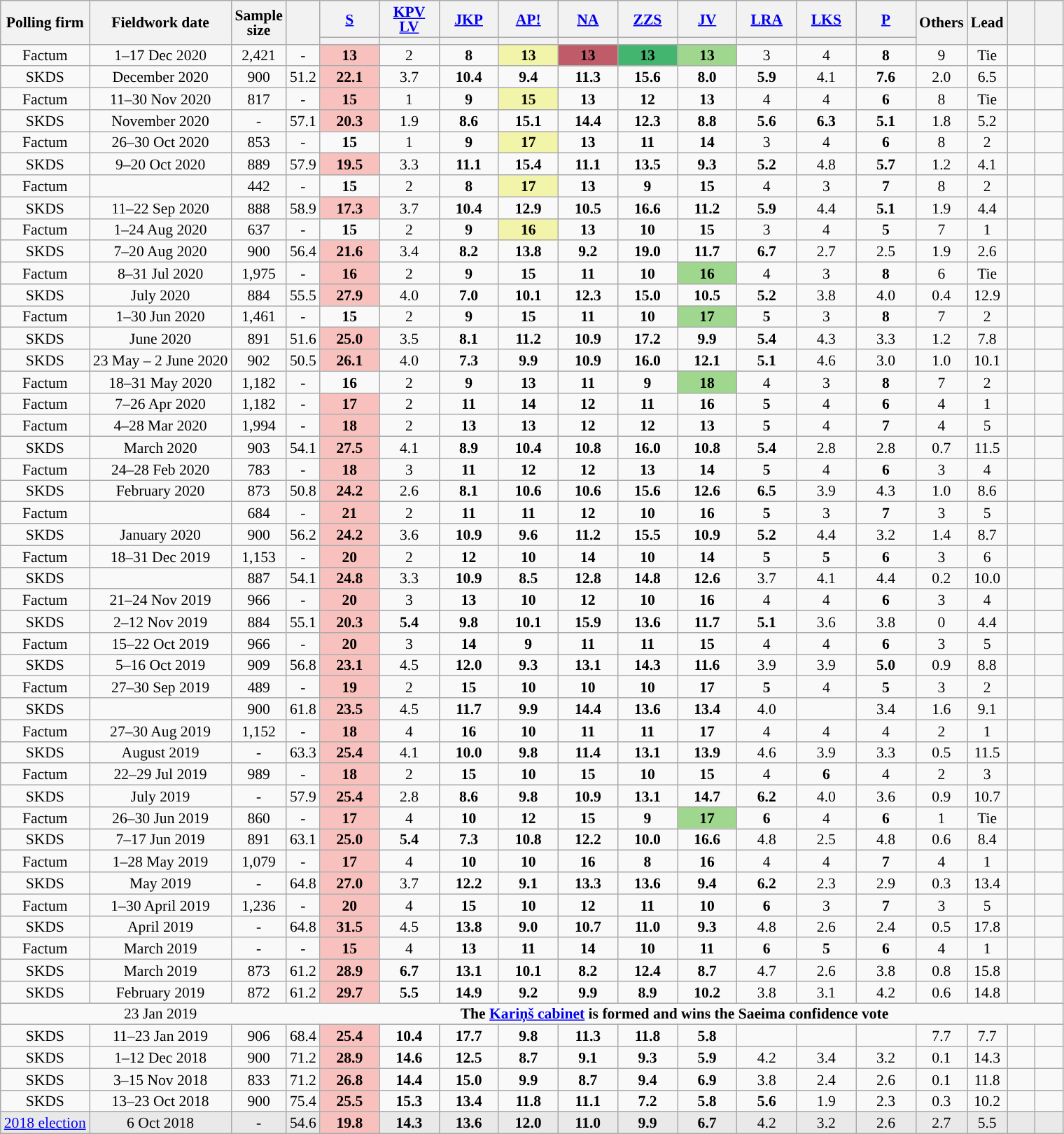<table class="wikitable sortable mw-datatable" style="text-align:center;font-size:90%;line-height:14px;">
<tr>
<th rowspan="2">Polling firm</th>
<th class="unsortable" rowspan="2">Fieldwork date</th>
<th class="unsortable" rowspan="2">Sample<br>size</th>
<th class="unsortable" rowspan="2"></th>
<th class="unsortable" style="width:50px;"><a href='#'>S</a></th>
<th class="unsortable" style="width:50px;"><a href='#'>KPV LV</a></th>
<th class="unsortable" style="width:50px;"><a href='#'>JKP</a></th>
<th class="unsortable" style="width:50px;"><a href='#'>AP!</a></th>
<th class="unsortable" style="width:50px;"><a href='#'>NA</a></th>
<th class="unsortable" style="width:50px;"><a href='#'>ZZS</a></th>
<th class="unsortable" style="width:50px;"><a href='#'>JV</a></th>
<th class="unsortable" style="width:50px;"><a href='#'>LRA</a></th>
<th class="unsortable" style="width:50px;"><a href='#'>LKS</a></th>
<th class="unsortable" style="width:50px;"><a href='#'>P</a></th>
<th class="unsortable" style="width:30px;" rowspan="2">Others</th>
<th class="unsortable" style="width:30px;" rowspan="2">Lead</th>
<th class="unsortable" style="width:20px;" rowspan="2"></th>
<th class="unsortable" style="width:20px;" rowspan="2"></th>
</tr>
<tr>
<th data-sort-type="number" style="background:"></th>
<th data-sort-type="number" style="background:"></th>
<th data-sort-type="number" style="background:"></th>
<th data-sort-type="number" style="background:"></th>
<th data-sort-type="number" style="background:"></th>
<th data-sort-type="number" style="background:"></th>
<th data-sort-type="number" style="background:"></th>
<th data-sort-type="number" style="background:"></th>
<th data-sort-type="number" style="background:"></th>
<th data-sort-type="number" style="background:"></th>
</tr>
<tr>
<td>Factum</td>
<td>1–17 Dec 2020</td>
<td>2,421</td>
<td>-</td>
<td style="background:#F8C1BE"><strong>13</strong></td>
<td>2</td>
<td><strong>8</strong></td>
<td style="background:#F2F5A9"><strong>13</strong></td>
<td style="background:#C05B6A"><strong>13</strong></td>
<td style="background:#44B56F"><strong>13</strong></td>
<td style="background:#A0D78E"><strong>13</strong></td>
<td>3</td>
<td>4</td>
<td><strong>8</strong></td>
<td>9</td>
<td>Tie</td>
<td></td>
<td></td>
</tr>
<tr>
<td>SKDS</td>
<td>December 2020</td>
<td>900</td>
<td>51.2</td>
<td style="background:#F8C1BE"><strong>22.1</strong></td>
<td>3.7</td>
<td><strong>10.4</strong></td>
<td><strong>9.4</strong></td>
<td><strong>11.3</strong></td>
<td><strong>15.6</strong></td>
<td><strong>8.0</strong></td>
<td><strong>5.9</strong></td>
<td>4.1</td>
<td><strong>7.6</strong></td>
<td>2.0</td>
<td style="background:">6.5</td>
<td></td>
<td></td>
</tr>
<tr>
<td>Factum</td>
<td>11–30 Nov 2020</td>
<td>817</td>
<td>-</td>
<td style="background:#F8C1BE"><strong>15</strong></td>
<td>1</td>
<td><strong>9</strong></td>
<td style="background:#F2F5A9"><strong>15</strong></td>
<td><strong>13</strong></td>
<td><strong>12</strong></td>
<td><strong>13</strong></td>
<td>4</td>
<td>4</td>
<td><strong>6</strong></td>
<td>8</td>
<td>Tie</td>
<td></td>
<td></td>
</tr>
<tr>
<td>SKDS</td>
<td>November 2020</td>
<td>-</td>
<td>57.1</td>
<td style="background:#F8C1BE"><strong>20.3</strong></td>
<td>1.9</td>
<td><strong>8.6</strong></td>
<td><strong>15.1</strong></td>
<td><strong>14.4</strong></td>
<td><strong>12.3</strong></td>
<td><strong>8.8</strong></td>
<td><strong>5.6</strong></td>
<td><strong>6.3</strong></td>
<td><strong>5.1</strong></td>
<td>1.8</td>
<td style="background:">5.2</td>
<td></td>
<td></td>
</tr>
<tr>
<td>Factum</td>
<td>26–30 Oct 2020</td>
<td>853</td>
<td>-</td>
<td><strong>15</strong></td>
<td>1</td>
<td><strong>9</strong></td>
<td style="background:#F2F5A9"><strong>17</strong></td>
<td><strong>13</strong></td>
<td><strong>11</strong></td>
<td><strong>14</strong></td>
<td>3</td>
<td>4</td>
<td><strong>6</strong></td>
<td>8</td>
<td style="background:">2</td>
<td></td>
<td></td>
</tr>
<tr>
<td>SKDS</td>
<td>9–20 Oct 2020</td>
<td>889</td>
<td>57.9</td>
<td style="background:#F8C1BE"><strong>19.5</strong></td>
<td>3.3</td>
<td><strong>11.1</strong></td>
<td><strong>15.4</strong></td>
<td><strong>11.1</strong></td>
<td><strong>13.5</strong></td>
<td><strong>9.3</strong></td>
<td><strong>5.2</strong></td>
<td>4.8</td>
<td><strong>5.7</strong></td>
<td>1.2</td>
<td style="background:">4.1</td>
<td></td>
<td></td>
</tr>
<tr>
<td>Factum</td>
<td></td>
<td>442</td>
<td>-</td>
<td><strong>15</strong></td>
<td>2</td>
<td><strong>8</strong></td>
<td style="background:#F2F5A9"><strong>17</strong></td>
<td><strong>13</strong></td>
<td><strong>9</strong></td>
<td><strong>15</strong></td>
<td>4</td>
<td>3</td>
<td><strong>7</strong></td>
<td>8</td>
<td style="background:">2</td>
<td></td>
<td></td>
</tr>
<tr>
<td>SKDS</td>
<td>11–22 Sep 2020</td>
<td>888</td>
<td>58.9</td>
<td style="background:#F8C1BE"><strong>17.3</strong></td>
<td>3.7</td>
<td><strong>10.4</strong></td>
<td><strong>12.9</strong></td>
<td><strong>10.5</strong></td>
<td><strong>16.6</strong></td>
<td><strong>11.2</strong></td>
<td><strong>5.9</strong></td>
<td>4.4</td>
<td><strong>5.1</strong></td>
<td>1.9</td>
<td style="background:">4.4</td>
<td></td>
<td></td>
</tr>
<tr>
<td>Factum</td>
<td>1–24 Aug 2020</td>
<td>637</td>
<td>-</td>
<td><strong>15</strong></td>
<td>2</td>
<td><strong>9</strong></td>
<td style="background:#F2F5A9"><strong>16</strong></td>
<td><strong>13</strong></td>
<td><strong>10</strong></td>
<td><strong>15</strong></td>
<td>3</td>
<td>4</td>
<td><strong>5</strong></td>
<td>7</td>
<td style="background:">1</td>
<td></td>
<td></td>
</tr>
<tr>
<td>SKDS</td>
<td>7–20 Aug 2020</td>
<td>900</td>
<td>56.4</td>
<td style="background:#F8C1BE"><strong>21.6</strong></td>
<td>3.4</td>
<td><strong>8.2</strong></td>
<td><strong>13.8</strong></td>
<td><strong>9.2</strong></td>
<td><strong>19.0</strong></td>
<td><strong>11.7</strong></td>
<td><strong>6.7</strong></td>
<td>2.7</td>
<td>2.5</td>
<td>1.9</td>
<td style="background:">2.6</td>
<td></td>
<td></td>
</tr>
<tr>
<td>Factum</td>
<td>8–31 Jul 2020</td>
<td>1,975</td>
<td>-</td>
<td style="background:#F8C1BE"><strong>16</strong></td>
<td>2</td>
<td><strong>9</strong></td>
<td><strong>15</strong></td>
<td><strong>11</strong></td>
<td><strong>10</strong></td>
<td style="background:#A0D78E"><strong>16</strong></td>
<td>4</td>
<td>3</td>
<td><strong>8</strong></td>
<td>6</td>
<td>Tie</td>
<td></td>
<td></td>
</tr>
<tr>
<td>SKDS</td>
<td>July 2020</td>
<td>884</td>
<td>55.5</td>
<td style="background:#F8C1BE"><strong>27.9</strong></td>
<td>4.0</td>
<td><strong>7.0</strong></td>
<td><strong>10.1</strong></td>
<td><strong>12.3</strong></td>
<td><strong>15.0</strong></td>
<td><strong>10.5</strong></td>
<td><strong>5.2</strong></td>
<td>3.8</td>
<td>4.0</td>
<td>0.4</td>
<td style="background:">12.9</td>
<td></td>
<td></td>
</tr>
<tr>
<td>Factum</td>
<td>1–30 Jun 2020</td>
<td>1,461</td>
<td>-</td>
<td><strong>15</strong></td>
<td>2</td>
<td><strong>9</strong></td>
<td><strong>15</strong></td>
<td><strong>11</strong></td>
<td><strong>10</strong></td>
<td style="background:#A0D78E"><strong>17</strong></td>
<td><strong>5</strong></td>
<td>3</td>
<td><strong>8</strong></td>
<td>7</td>
<td style="background:">2</td>
<td></td>
<td></td>
</tr>
<tr>
<td>SKDS</td>
<td>June 2020</td>
<td>891</td>
<td>51.6</td>
<td style="background:#F8C1BE"><strong>25.0</strong></td>
<td>3.5</td>
<td><strong>8.1</strong></td>
<td><strong>11.2</strong></td>
<td><strong>10.9</strong></td>
<td><strong>17.2</strong></td>
<td><strong>9.9</strong></td>
<td><strong>5.4</strong></td>
<td>4.3</td>
<td>3.3</td>
<td>1.2</td>
<td style="background:">7.8</td>
<td></td>
<td></td>
</tr>
<tr>
<td>SKDS</td>
<td>23 May – 2 June 2020</td>
<td>902</td>
<td>50.5</td>
<td style="background:#F8C1BE"><strong>26.1</strong></td>
<td>4.0</td>
<td><strong>7.3</strong></td>
<td><strong>9.9</strong></td>
<td><strong>10.9</strong></td>
<td><strong>16.0</strong></td>
<td><strong>12.1</strong></td>
<td><strong>5.1</strong></td>
<td>4.6</td>
<td>3.0</td>
<td>1.0</td>
<td style="background:">10.1</td>
<td></td>
<td></td>
</tr>
<tr>
<td>Factum</td>
<td>18–31 May 2020</td>
<td>1,182</td>
<td>-</td>
<td><strong>16</strong></td>
<td>2</td>
<td><strong>9</strong></td>
<td><strong>13</strong></td>
<td><strong>11</strong></td>
<td><strong>9</strong></td>
<td style="background:#A0D78E"><strong>18</strong></td>
<td>4</td>
<td>3</td>
<td><strong>8</strong></td>
<td>7</td>
<td style="background:">2</td>
<td></td>
<td></td>
</tr>
<tr>
<td>Factum</td>
<td>7–26 Apr 2020</td>
<td>1,182</td>
<td>-</td>
<td style="background:#F8C1BE"><strong>17</strong></td>
<td>2</td>
<td><strong>11</strong></td>
<td><strong>14</strong></td>
<td><strong>12</strong></td>
<td><strong>11</strong></td>
<td><strong>16</strong></td>
<td><strong>5</strong></td>
<td>4</td>
<td><strong>6</strong></td>
<td>4</td>
<td style="background:">1</td>
<td></td>
<td></td>
</tr>
<tr>
<td>Factum</td>
<td>4–28 Mar 2020</td>
<td>1,994</td>
<td>-</td>
<td style="background:#F8C1BE"><strong>18</strong></td>
<td>2</td>
<td><strong>13</strong></td>
<td><strong>13</strong></td>
<td><strong>12</strong></td>
<td><strong>12</strong></td>
<td><strong>13</strong></td>
<td><strong>5</strong></td>
<td>4</td>
<td><strong>7</strong></td>
<td>4</td>
<td style="background:">5</td>
<td></td>
<td></td>
</tr>
<tr>
<td>SKDS</td>
<td>March 2020</td>
<td>903</td>
<td>54.1</td>
<td style="background:#F8C1BE"><strong>27.5</strong></td>
<td>4.1</td>
<td><strong>8.9</strong></td>
<td><strong>10.4</strong></td>
<td><strong>10.8</strong></td>
<td><strong>16.0</strong></td>
<td><strong>10.8</strong></td>
<td><strong>5.4</strong></td>
<td>2.8</td>
<td>2.8</td>
<td>0.7</td>
<td style="background:">11.5</td>
<td></td>
<td></td>
</tr>
<tr>
<td>Factum</td>
<td>24–28 Feb 2020</td>
<td>783</td>
<td>-</td>
<td style="background:#F8C1BE"><strong>18</strong></td>
<td>3</td>
<td><strong>11</strong></td>
<td><strong>12</strong></td>
<td><strong>12</strong></td>
<td><strong>13</strong></td>
<td><strong>14</strong></td>
<td><strong>5</strong></td>
<td>4</td>
<td><strong>6</strong></td>
<td>3</td>
<td style="background:">4</td>
<td></td>
<td></td>
</tr>
<tr>
<td>SKDS</td>
<td>February 2020</td>
<td>873</td>
<td>50.8</td>
<td style="background:#F8C1BE"><strong>24.2</strong></td>
<td>2.6</td>
<td><strong>8.1</strong></td>
<td><strong>10.6</strong></td>
<td><strong>10.6</strong></td>
<td><strong>15.6</strong></td>
<td><strong>12.6</strong></td>
<td><strong>6.5</strong></td>
<td>3.9</td>
<td>4.3</td>
<td>1.0</td>
<td style="background:">8.6</td>
<td></td>
<td></td>
</tr>
<tr>
<td>Factum</td>
<td></td>
<td>684</td>
<td>-</td>
<td style="background:#F8C1BE"><strong>21</strong></td>
<td>2</td>
<td><strong>11</strong></td>
<td><strong>11</strong></td>
<td><strong>12</strong></td>
<td><strong>10</strong></td>
<td><strong>16</strong></td>
<td><strong>5</strong></td>
<td>3</td>
<td><strong>7</strong></td>
<td>3</td>
<td style="background:">5</td>
<td></td>
<td></td>
</tr>
<tr>
<td>SKDS</td>
<td>January 2020</td>
<td>900</td>
<td>56.2</td>
<td style="background:#F8C1BE"><strong>24.2</strong></td>
<td>3.6</td>
<td><strong>10.9</strong></td>
<td><strong>9.6</strong></td>
<td><strong>11.2</strong></td>
<td><strong>15.5</strong></td>
<td><strong>10.9</strong></td>
<td><strong>5.2</strong></td>
<td>4.4</td>
<td>3.2</td>
<td>1.4</td>
<td style="background:">8.7</td>
<td></td>
<td></td>
</tr>
<tr>
<td>Factum</td>
<td>18–31 Dec 2019</td>
<td>1,153</td>
<td>-</td>
<td style="background:#F8C1BE"><strong>20</strong></td>
<td>2</td>
<td><strong>12</strong></td>
<td><strong>10</strong></td>
<td><strong>14</strong></td>
<td><strong>10</strong></td>
<td><strong>14</strong></td>
<td><strong>5</strong></td>
<td><strong>5</strong></td>
<td><strong>6</strong></td>
<td>3</td>
<td style="background:">6</td>
<td></td>
<td></td>
</tr>
<tr>
<td>SKDS</td>
<td></td>
<td>887</td>
<td>54.1</td>
<td style="background:#F8C1BE"><strong>24.8</strong></td>
<td>3.3</td>
<td><strong>10.9</strong></td>
<td><strong>8.5</strong></td>
<td><strong>12.8</strong></td>
<td><strong>14.8</strong></td>
<td><strong>12.6</strong></td>
<td>3.7</td>
<td>4.1</td>
<td>4.4</td>
<td>0.2</td>
<td style="background:">10.0</td>
<td></td>
<td></td>
</tr>
<tr>
<td>Factum</td>
<td>21–24 Nov 2019</td>
<td>966</td>
<td>-</td>
<td style="background:#F8C1BE"><strong>20</strong></td>
<td>3</td>
<td><strong>13</strong></td>
<td><strong>10</strong></td>
<td><strong>12</strong></td>
<td><strong>10</strong></td>
<td><strong>16</strong></td>
<td>4</td>
<td>4</td>
<td><strong>6</strong></td>
<td>3</td>
<td style="background:">4</td>
<td></td>
<td></td>
</tr>
<tr>
<td>SKDS</td>
<td>2–12 Nov 2019</td>
<td>884</td>
<td>55.1</td>
<td style="background:#F8C1BE"><strong>20.3</strong></td>
<td><strong>5.4</strong></td>
<td><strong>9.8</strong></td>
<td><strong>10.1</strong></td>
<td><strong>15.9</strong></td>
<td><strong>13.6</strong></td>
<td><strong>11.7</strong></td>
<td><strong>5.1</strong></td>
<td>3.6</td>
<td>3.8</td>
<td>0</td>
<td style="background:">4.4</td>
<td></td>
<td></td>
</tr>
<tr>
<td>Factum</td>
<td>15–22 Oct 2019</td>
<td>966</td>
<td>-</td>
<td style="background:#F8C1BE"><strong>20</strong></td>
<td>3</td>
<td><strong>14</strong></td>
<td><strong>9</strong></td>
<td><strong>11</strong></td>
<td><strong>11</strong></td>
<td><strong>15</strong></td>
<td>4</td>
<td>4</td>
<td><strong>6</strong></td>
<td>3</td>
<td style="background:">5</td>
<td></td>
<td></td>
</tr>
<tr>
<td>SKDS</td>
<td>5–16 Oct 2019</td>
<td>909</td>
<td>56.8</td>
<td style="background:#F8C1BE"><strong>23.1</strong></td>
<td>4.5</td>
<td><strong>12.0</strong></td>
<td><strong>9.3</strong></td>
<td><strong>13.1</strong></td>
<td><strong>14.3</strong></td>
<td><strong>11.6</strong></td>
<td>3.9</td>
<td>3.9</td>
<td><strong>5.0</strong></td>
<td>0.9</td>
<td style="background:">8.8</td>
<td></td>
<td></td>
</tr>
<tr>
<td>Factum</td>
<td>27–30 Sep 2019</td>
<td>489</td>
<td>-</td>
<td style="background:#F8C1BE"><strong>19</strong></td>
<td>2</td>
<td><strong>15</strong></td>
<td><strong>10</strong></td>
<td><strong>10</strong></td>
<td><strong>10</strong></td>
<td><strong>17</strong></td>
<td><strong>5</strong></td>
<td>4</td>
<td><strong>5</strong></td>
<td>3</td>
<td style="background:">2</td>
<td></td>
<td></td>
</tr>
<tr>
<td>SKDS</td>
<td></td>
<td>900</td>
<td>61.8</td>
<td style="background:#F8C1BE"><strong>23.5</strong></td>
<td>4.5</td>
<td><strong>11.7</strong></td>
<td><strong>9.9</strong></td>
<td><strong>14.4</strong></td>
<td><strong>13.6</strong></td>
<td><strong>13.4</strong></td>
<td>4.0</td>
<td></td>
<td>3.4</td>
<td>1.6</td>
<td style="background:">9.1</td>
<td></td>
<td></td>
</tr>
<tr>
<td>Factum</td>
<td>27–30 Aug 2019</td>
<td>1,152</td>
<td>-</td>
<td style="background:#F8C1BE"><strong>18</strong></td>
<td>4</td>
<td><strong>16</strong></td>
<td><strong>10</strong></td>
<td><strong>11</strong></td>
<td><strong>11</strong></td>
<td><strong>17</strong></td>
<td>4</td>
<td>4</td>
<td>4</td>
<td>2</td>
<td style="background:">1</td>
<td></td>
<td></td>
</tr>
<tr>
<td>SKDS</td>
<td>August 2019</td>
<td>-</td>
<td>63.3</td>
<td style="background:#F8C1BE"><strong>25.4</strong></td>
<td>4.1</td>
<td><strong>10.0</strong></td>
<td><strong>9.8</strong></td>
<td><strong>11.4</strong></td>
<td><strong>13.1</strong></td>
<td><strong>13.9</strong></td>
<td>4.6</td>
<td>3.9</td>
<td>3.3</td>
<td>0.5</td>
<td style="background:">11.5</td>
<td></td>
<td></td>
</tr>
<tr>
<td>Factum</td>
<td>22–29 Jul 2019</td>
<td>989</td>
<td>-</td>
<td style="background:#F8C1BE"><strong>18</strong></td>
<td>2</td>
<td><strong>15</strong></td>
<td><strong>10</strong></td>
<td><strong>15</strong></td>
<td><strong>10</strong></td>
<td><strong>15</strong></td>
<td>4</td>
<td><strong>6</strong></td>
<td>4</td>
<td>2</td>
<td style="background:">3</td>
<td></td>
<td></td>
</tr>
<tr>
<td>SKDS</td>
<td>July 2019</td>
<td>-</td>
<td>57.9</td>
<td style="background:#F8C1BE"><strong>25.4</strong></td>
<td>2.8</td>
<td><strong>8.6</strong></td>
<td><strong>9.8</strong></td>
<td><strong>10.9</strong></td>
<td><strong>13.1</strong></td>
<td><strong>14.7</strong></td>
<td><strong>6.2</strong></td>
<td>4.0</td>
<td>3.6</td>
<td>0.9</td>
<td style="background:">10.7</td>
<td></td>
<td></td>
</tr>
<tr>
<td>Factum</td>
<td>26–30 Jun 2019</td>
<td>860</td>
<td>-</td>
<td style="background:#F8C1BE"><strong>17</strong></td>
<td>4</td>
<td><strong>10</strong></td>
<td><strong>12</strong></td>
<td><strong>15</strong></td>
<td><strong>9</strong></td>
<td style="background:#A0D78E"><strong>17</strong></td>
<td><strong>6</strong></td>
<td>4</td>
<td><strong>6</strong></td>
<td>1</td>
<td>Tie</td>
<td></td>
<td></td>
</tr>
<tr>
<td>SKDS</td>
<td>7–17 Jun 2019</td>
<td>891</td>
<td>63.1</td>
<td style="background:#F8C1BE"><strong>25.0</strong></td>
<td><strong>5.4</strong></td>
<td><strong>7.3</strong></td>
<td><strong>10.8</strong></td>
<td><strong>12.2</strong></td>
<td><strong>10.0</strong></td>
<td><strong>16.6</strong></td>
<td>4.8</td>
<td>2.5</td>
<td>4.8</td>
<td>0.6</td>
<td style="background:">8.4</td>
<td></td>
<td></td>
</tr>
<tr>
<td>Factum</td>
<td>1–28 May 2019</td>
<td>1,079</td>
<td>-</td>
<td style="background:#F8C1BE"><strong>17</strong></td>
<td>4</td>
<td><strong>10</strong></td>
<td><strong>10</strong></td>
<td><strong>16</strong></td>
<td><strong>8</strong></td>
<td><strong>16</strong></td>
<td>4</td>
<td>4</td>
<td><strong>7</strong></td>
<td>4</td>
<td style="background:">1</td>
<td></td>
<td></td>
</tr>
<tr>
<td>SKDS</td>
<td>May 2019</td>
<td>-</td>
<td>64.8</td>
<td style="background:#F8C1BE"><strong>27.0</strong></td>
<td>3.7</td>
<td><strong>12.2</strong></td>
<td><strong>9.1</strong></td>
<td><strong>13.3</strong></td>
<td><strong>13.6</strong></td>
<td><strong>9.4</strong></td>
<td><strong>6.2</strong></td>
<td>2.3</td>
<td>2.9</td>
<td>0.3</td>
<td style="background:">13.4</td>
<td></td>
<td></td>
</tr>
<tr>
<td>Factum</td>
<td>1–30 April 2019</td>
<td>1,236</td>
<td>-</td>
<td style="background:#F8C1BE"><strong>20</strong></td>
<td>4</td>
<td><strong>15</strong></td>
<td><strong>10</strong></td>
<td><strong>12</strong></td>
<td><strong>11</strong></td>
<td><strong>10</strong></td>
<td><strong>6</strong></td>
<td>3</td>
<td><strong>7</strong></td>
<td>3</td>
<td style="background:">5</td>
<td></td>
<td></td>
</tr>
<tr>
<td>SKDS</td>
<td>April 2019</td>
<td>-</td>
<td>64.8</td>
<td style="background:#F8C1BE"><strong>31.5</strong></td>
<td>4.5</td>
<td><strong>13.8</strong></td>
<td><strong>9.0</strong></td>
<td><strong>10.7</strong></td>
<td><strong>11.0</strong></td>
<td><strong>9.3</strong></td>
<td>4.8</td>
<td>2.6</td>
<td>2.4</td>
<td>0.5</td>
<td style="background:">17.8</td>
<td></td>
<td></td>
</tr>
<tr>
<td>Factum</td>
<td>March 2019</td>
<td>-</td>
<td>-</td>
<td style="background:#F8C1BE"><strong>15</strong></td>
<td>4</td>
<td><strong>13</strong></td>
<td><strong>11</strong></td>
<td><strong>14</strong></td>
<td><strong>10</strong></td>
<td><strong>11</strong></td>
<td><strong>6</strong></td>
<td><strong>5</strong></td>
<td><strong>6</strong></td>
<td>4</td>
<td style="background:">1</td>
<td></td>
<td></td>
</tr>
<tr>
<td>SKDS</td>
<td>March 2019</td>
<td>873</td>
<td>61.2</td>
<td style="background:#F8C1BE"><strong>28.9</strong></td>
<td><strong>6.7</strong></td>
<td><strong>13.1</strong></td>
<td><strong>10.1</strong></td>
<td><strong>8.2</strong></td>
<td><strong>12.4</strong></td>
<td><strong>8.7</strong></td>
<td>4.7</td>
<td>2.6</td>
<td>3.8</td>
<td>0.8</td>
<td style="background:">15.8</td>
<td></td>
<td></td>
</tr>
<tr>
<td>SKDS</td>
<td>February 2019</td>
<td>872</td>
<td>61.2</td>
<td style="background:#F8C1BE"><strong>29.7</strong></td>
<td><strong>5.5</strong></td>
<td><strong>14.9</strong></td>
<td><strong>9.2</strong></td>
<td><strong>9.9</strong></td>
<td><strong>8.9</strong></td>
<td><strong>10.2</strong></td>
<td>3.8</td>
<td>3.1</td>
<td>4.2</td>
<td>0.6</td>
<td style="background:">14.8</td>
<td></td>
<td></td>
</tr>
<tr>
<td style="border-right-style:hidden;"></td>
<td style="border-right-style:hidden;">23 Jan 2019</td>
<td style="border-right-style:hidden;"></td>
<td colspan="18"><strong>The <a href='#'>Kariņš cabinet</a> is formed and wins the Saeima confidence vote</strong></td>
</tr>
<tr>
<td>SKDS</td>
<td>11–23 Jan 2019</td>
<td>906</td>
<td>68.4</td>
<td style="background:#F8C1BE"><strong>25.4</strong></td>
<td><strong>10.4</strong></td>
<td><strong>17.7</strong></td>
<td><strong>9.8</strong></td>
<td><strong>11.3</strong></td>
<td><strong>11.8</strong></td>
<td><strong>5.8</strong></td>
<td></td>
<td></td>
<td></td>
<td>7.7</td>
<td style="background:">7.7</td>
<td></td>
<td></td>
</tr>
<tr>
<td>SKDS</td>
<td>1–12 Dec 2018</td>
<td>900</td>
<td>71.2</td>
<td style="background:#F8C1BE"><strong>28.9</strong></td>
<td><strong>14.6</strong></td>
<td><strong>12.5</strong></td>
<td><strong>8.7</strong></td>
<td><strong>9.1</strong></td>
<td><strong>9.3</strong></td>
<td><strong>5.9</strong></td>
<td>4.2</td>
<td>3.4</td>
<td>3.2</td>
<td>0.1</td>
<td style="background:">14.3</td>
<td></td>
<td></td>
</tr>
<tr>
<td>SKDS</td>
<td>3–15 Nov 2018</td>
<td>833</td>
<td>71.2</td>
<td style="background:#F8C1BE"><strong>26.8</strong></td>
<td><strong>14.4</strong></td>
<td><strong>15.0</strong></td>
<td><strong>9.9</strong></td>
<td><strong>8.7</strong></td>
<td><strong>9.4</strong></td>
<td><strong>6.9</strong></td>
<td>3.8</td>
<td>2.4</td>
<td>2.6</td>
<td>0.1</td>
<td style="background:">11.8</td>
<td></td>
<td></td>
</tr>
<tr>
<td>SKDS</td>
<td>13–23 Oct 2018</td>
<td>900</td>
<td>75.4</td>
<td style="background:#F8C1BE"><strong>25.5</strong></td>
<td><strong>15.3</strong></td>
<td><strong>13.4</strong></td>
<td><strong>11.8</strong></td>
<td><strong>11.1</strong></td>
<td><strong>7.2</strong></td>
<td><strong>5.8</strong></td>
<td><strong>5.6</strong></td>
<td>1.9</td>
<td>2.3</td>
<td>0.3</td>
<td style="background:">10.2</td>
<td></td>
<td></td>
</tr>
<tr style="background:#E9E9E9;">
<td><a href='#'>2018 election</a></td>
<td>6 Oct 2018</td>
<td>-</td>
<td>54.6</td>
<td style="background:#F8C1BE"><strong>19.8</strong></td>
<td><strong>14.3</strong></td>
<td><strong>13.6</strong></td>
<td><strong>12.0</strong></td>
<td><strong>11.0</strong></td>
<td><strong>9.9</strong></td>
<td><strong>6.7</strong></td>
<td>4.2</td>
<td>3.2</td>
<td>2.6</td>
<td>2.7</td>
<td style="background:">5.5</td>
<td></td>
<td></td>
</tr>
</table>
